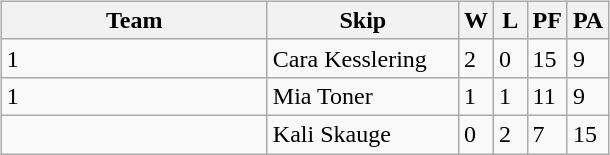<table table>
<tr>
<td valign=top width=10%><br><table class=wikitable>
<tr>
<th width=170>Team</th>
<th width=120>Skip</th>
<th width=15>W</th>
<th width=15>L</th>
<th width=15>PF</th>
<th width=15>PA</th>
</tr>
<tr>
<td> 1</td>
<td>Cara Kesslering</td>
<td>2</td>
<td>0</td>
<td>15</td>
<td>9</td>
</tr>
<tr>
<td> 1</td>
<td>Mia Toner</td>
<td>1</td>
<td>1</td>
<td>11</td>
<td>9</td>
</tr>
<tr>
<td></td>
<td>Kali Skauge</td>
<td>0</td>
<td>2</td>
<td>7</td>
<td>15</td>
</tr>
</table>
</td>
</tr>
</table>
